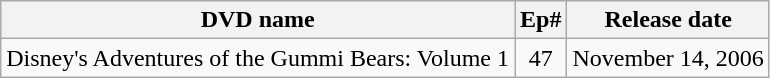<table class="wikitable">
<tr>
<th>DVD name</th>
<th>Ep#</th>
<th>Release date</th>
</tr>
<tr>
<td>Disney's Adventures of the Gummi Bears: Volume 1</td>
<td style="text-align:center;">47</td>
<td>November 14, 2006</td>
</tr>
</table>
